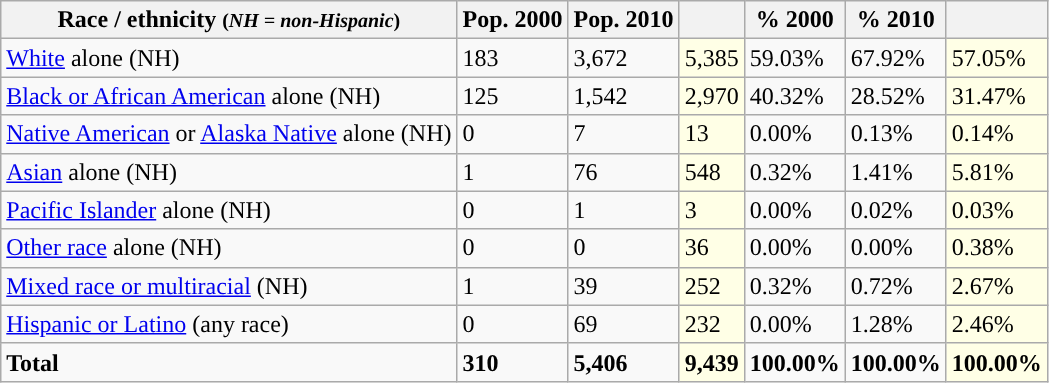<table class="wikitable">
<tr>
<th>Race / ethnicity <small>(<em>NH = non-Hispanic</em>)</small></th>
<th>Pop. 2000</th>
<th>Pop. 2010</th>
<th></th>
<th>% 2000</th>
<th>% 2010</th>
<th></th>
</tr>
<tr>
<td><a href='#'>White</a> alone (NH)</td>
<td>183</td>
<td>3,672</td>
<td style='background: #ffffe6;'>5,385</td>
<td>59.03%</td>
<td>67.92%</td>
<td style='background: #ffffe6;'>57.05%</td>
</tr>
<tr>
<td><a href='#'>Black or African American</a> alone (NH)</td>
<td>125</td>
<td>1,542</td>
<td style='background: #ffffe6;'>2,970</td>
<td>40.32%</td>
<td>28.52%</td>
<td style='background: #ffffe6;'>31.47%</td>
</tr>
<tr>
<td><a href='#'>Native American</a> or <a href='#'>Alaska Native</a> alone (NH)</td>
<td>0</td>
<td>7</td>
<td style='background: #ffffe6;'>13</td>
<td>0.00%</td>
<td>0.13%</td>
<td style='background: #ffffe6;'>0.14%</td>
</tr>
<tr>
<td><a href='#'>Asian</a> alone (NH)</td>
<td>1</td>
<td>76</td>
<td style='background: #ffffe6;'>548</td>
<td>0.32%</td>
<td>1.41%</td>
<td style='background: #ffffe6;'>5.81%</td>
</tr>
<tr>
<td><a href='#'>Pacific Islander</a> alone (NH)</td>
<td>0</td>
<td>1</td>
<td style='background: #ffffe6;'>3</td>
<td>0.00%</td>
<td>0.02%</td>
<td style='background: #ffffe6;'>0.03%</td>
</tr>
<tr>
<td><a href='#'>Other race</a> alone (NH)</td>
<td>0</td>
<td>0</td>
<td style='background: #ffffe6;'>36</td>
<td>0.00%</td>
<td>0.00%</td>
<td style='background: #ffffe6;'>0.38%</td>
</tr>
<tr>
<td><a href='#'>Mixed race or multiracial</a> (NH)</td>
<td>1</td>
<td>39</td>
<td style='background: #ffffe6;'>252</td>
<td>0.32%</td>
<td>0.72%</td>
<td style='background: #ffffe6;'>2.67%</td>
</tr>
<tr>
<td><a href='#'>Hispanic or Latino</a> (any race)</td>
<td>0</td>
<td>69</td>
<td style='background: #ffffe6;'>232</td>
<td>0.00%</td>
<td>1.28%</td>
<td style='background: #ffffe6;'>2.46%</td>
</tr>
<tr>
<td><strong>Total</strong></td>
<td><strong>310</strong></td>
<td><strong>5,406</strong></td>
<td style='background: #ffffe6;'><strong>9,439</strong></td>
<td><strong>100.00%</strong></td>
<td><strong>100.00%</strong></td>
<td style='background: #ffffe6;'><strong>100.00%</strong></td>
</tr>
</table>
